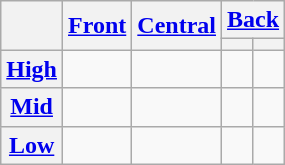<table class="wikitable" style="text-align:center;">
<tr>
<th rowspan="2"></th>
<th rowspan="2"><a href='#'>Front</a></th>
<th rowspan="2"><a href='#'>Central</a></th>
<th colspan="2"><a href='#'>Back</a></th>
</tr>
<tr>
<th></th>
<th></th>
</tr>
<tr>
<th><a href='#'>High</a></th>
<td></td>
<td></td>
<td></td>
<td></td>
</tr>
<tr>
<th><a href='#'>Mid</a></th>
<td></td>
<td></td>
<td></td>
<td></td>
</tr>
<tr>
<th><a href='#'>Low</a></th>
<td></td>
<td></td>
<td></td>
<td></td>
</tr>
</table>
